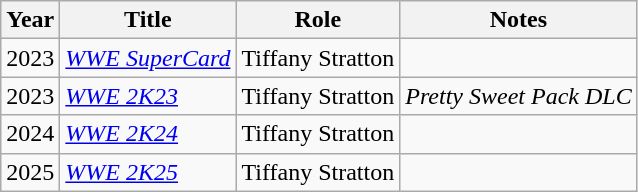<table class="wikitable sortable">
<tr>
<th>Year</th>
<th>Title</th>
<th>Role</th>
<th class="unsortable">Notes</th>
</tr>
<tr>
<td>2023</td>
<td><em><a href='#'>WWE SuperCard</a></em></td>
<td>Tiffany Stratton</td>
<td></td>
</tr>
<tr>
<td>2023</td>
<td><em><a href='#'>WWE 2K23</a></em></td>
<td>Tiffany Stratton</td>
<td><em>Pretty Sweet Pack DLC</em></td>
</tr>
<tr>
<td>2024</td>
<td><em><a href='#'>WWE 2K24</a></em></td>
<td>Tiffany Stratton</td>
<td></td>
</tr>
<tr>
<td>2025</td>
<td><em><a href='#'>WWE 2K25</a></em></td>
<td>Tiffany Stratton</td>
<td></td>
</tr>
</table>
